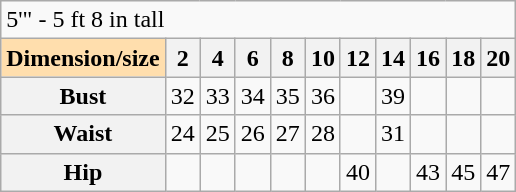<table class="wikitable">
<tr>
<td colspan="11">5'" - 5 ft 8 in tall</td>
</tr>
<tr>
<th style="background:#ffdead;">Dimension/size</th>
<th>2</th>
<th>4</th>
<th>6</th>
<th>8</th>
<th>10</th>
<th>12</th>
<th>14</th>
<th>16</th>
<th>18</th>
<th>20</th>
</tr>
<tr>
<th>Bust</th>
<td>32</td>
<td>33</td>
<td>34</td>
<td>35</td>
<td>36</td>
<td></td>
<td>39</td>
<td></td>
<td></td>
<td></td>
</tr>
<tr>
<th>Waist</th>
<td>24</td>
<td>25</td>
<td>26</td>
<td>27</td>
<td>28</td>
<td></td>
<td>31</td>
<td></td>
<td></td>
<td></td>
</tr>
<tr>
<th>Hip</th>
<td></td>
<td></td>
<td></td>
<td></td>
<td></td>
<td>40</td>
<td></td>
<td>43</td>
<td>45</td>
<td>47</td>
</tr>
</table>
